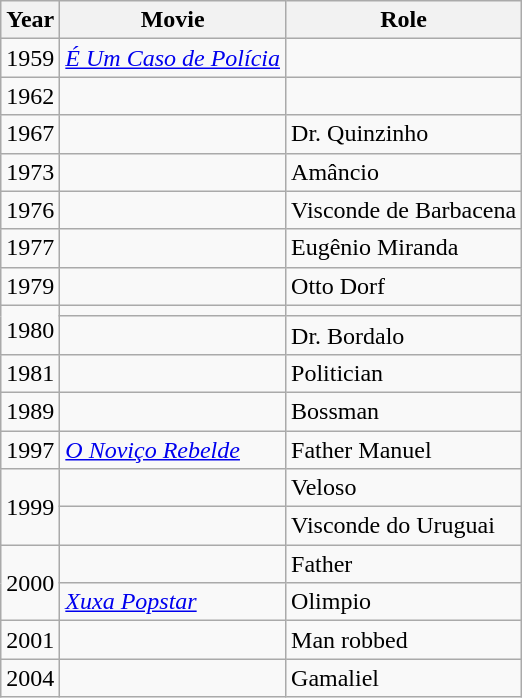<table class="wikitable">
<tr>
<th>Year</th>
<th>Movie</th>
<th>Role</th>
</tr>
<tr>
<td>1959</td>
<td><a href='#'><em>É Um Caso de Polícia</em></a></td>
<td></td>
</tr>
<tr>
<td>1962</td>
<td><em></em></td>
<td></td>
</tr>
<tr>
<td>1967</td>
<td><em></em></td>
<td>Dr. Quinzinho</td>
</tr>
<tr>
<td>1973</td>
<td><em></em></td>
<td>Amâncio</td>
</tr>
<tr>
<td>1976</td>
<td><em></em></td>
<td>Visconde de Barbacena</td>
</tr>
<tr>
<td>1977</td>
<td><em></em></td>
<td>Eugênio Miranda</td>
</tr>
<tr>
<td>1979</td>
<td><em></em></td>
<td>Otto Dorf</td>
</tr>
<tr>
<td rowspan="2">1980</td>
<td><em></em></td>
<td></td>
</tr>
<tr>
<td><em></em></td>
<td>Dr. Bordalo</td>
</tr>
<tr>
<td>1981</td>
<td><em></em></td>
<td>Politician</td>
</tr>
<tr>
<td>1989</td>
<td><em></em></td>
<td>Bossman</td>
</tr>
<tr>
<td>1997</td>
<td><a href='#'><em>O Noviço Rebelde</em></a></td>
<td>Father Manuel</td>
</tr>
<tr>
<td rowspan="2">1999</td>
<td><em></em></td>
<td>Veloso</td>
</tr>
<tr>
<td><em></em></td>
<td>Visconde do Uruguai</td>
</tr>
<tr>
<td rowspan="2">2000</td>
<td><em></em></td>
<td>Father</td>
</tr>
<tr>
<td><em><a href='#'>Xuxa Popstar</a></em></td>
<td>Olimpio</td>
</tr>
<tr>
<td>2001</td>
<td><em></em></td>
<td>Man robbed</td>
</tr>
<tr>
<td>2004</td>
<td><em></em></td>
<td>Gamaliel</td>
</tr>
</table>
